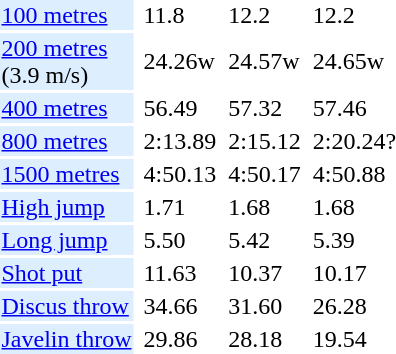<table>
<tr>
<td bgcolor = DDEEFF><a href='#'>100 metres</a></td>
<td></td>
<td>11.8</td>
<td></td>
<td>12.2</td>
<td></td>
<td>12.2</td>
</tr>
<tr>
<td bgcolor = DDEEFF><a href='#'>200 metres</a> <br> (3.9 m/s)</td>
<td></td>
<td>24.26w</td>
<td></td>
<td>24.57w</td>
<td></td>
<td>24.65w</td>
</tr>
<tr>
<td bgcolor = DDEEFF><a href='#'>400 metres</a></td>
<td></td>
<td>56.49</td>
<td></td>
<td>57.32</td>
<td></td>
<td>57.46</td>
</tr>
<tr>
<td bgcolor = DDEEFF><a href='#'>800 metres</a></td>
<td></td>
<td>2:13.89</td>
<td></td>
<td>2:15.12</td>
<td></td>
<td>2:20.24?</td>
</tr>
<tr>
<td bgcolor = DDEEFF><a href='#'>1500 metres</a></td>
<td></td>
<td>4:50.13</td>
<td></td>
<td>4:50.17</td>
<td></td>
<td>4:50.88</td>
</tr>
<tr>
<td bgcolor = DDEEFF><a href='#'>High jump</a></td>
<td></td>
<td>1.71</td>
<td></td>
<td>1.68</td>
<td></td>
<td>1.68</td>
</tr>
<tr>
<td bgcolor = DDEEFF><a href='#'>Long jump</a></td>
<td></td>
<td>5.50</td>
<td></td>
<td>5.42</td>
<td></td>
<td>5.39</td>
</tr>
<tr>
<td bgcolor = DDEEFF><a href='#'>Shot put</a></td>
<td></td>
<td>11.63</td>
<td></td>
<td>10.37</td>
<td></td>
<td>10.17</td>
</tr>
<tr>
<td bgcolor = DDEEFF><a href='#'>Discus throw</a></td>
<td></td>
<td>34.66</td>
<td></td>
<td>31.60</td>
<td></td>
<td>26.28</td>
</tr>
<tr>
<td bgcolor = DDEEFF><a href='#'>Javelin throw</a></td>
<td></td>
<td>29.86</td>
<td></td>
<td>28.18</td>
<td></td>
<td>19.54</td>
</tr>
</table>
